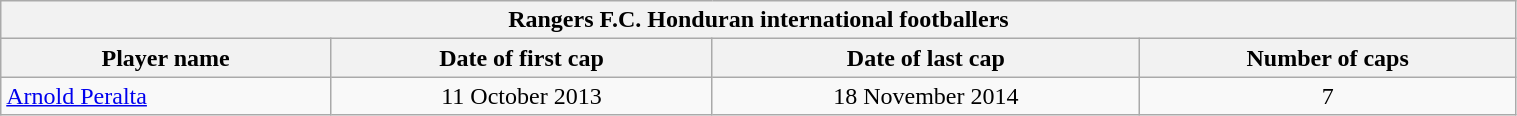<table class="wikitable plainrowheaders" style="width: 80%;">
<tr>
<th colspan=5>Rangers F.C. Honduran international footballers </th>
</tr>
<tr>
<th scope="col">Player name</th>
<th scope="col">Date of first cap</th>
<th scope="col">Date of last cap</th>
<th scope="col">Number of caps</th>
</tr>
<tr>
<td><a href='#'>Arnold Peralta</a></td>
<td align="center">11 October 2013</td>
<td align="center">18 November 2014</td>
<td align="center">7</td>
</tr>
</table>
